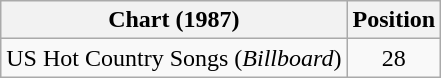<table class="wikitable">
<tr>
<th>Chart (1987)</th>
<th>Position</th>
</tr>
<tr>
<td>US Hot Country Songs (<em>Billboard</em>)</td>
<td align="center">28</td>
</tr>
</table>
